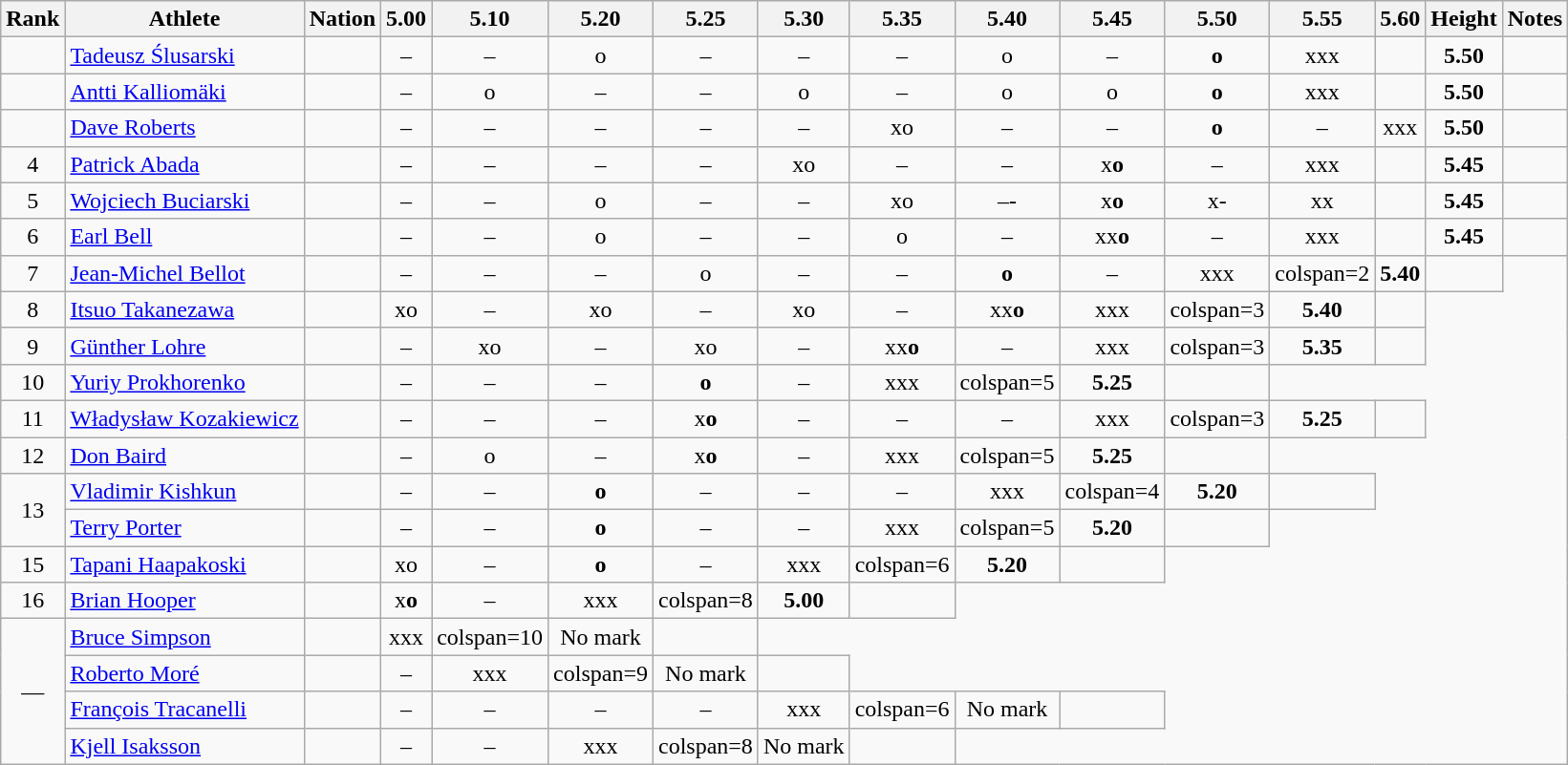<table class="wikitable sortable" style="text-align:center">
<tr>
<th>Rank</th>
<th>Athlete</th>
<th>Nation</th>
<th>5.00</th>
<th>5.10</th>
<th>5.20</th>
<th>5.25</th>
<th>5.30</th>
<th>5.35</th>
<th>5.40</th>
<th>5.45</th>
<th>5.50</th>
<th>5.55</th>
<th>5.60</th>
<th>Height</th>
<th>Notes</th>
</tr>
<tr>
<td></td>
<td align=left><a href='#'>Tadeusz Ślusarski</a></td>
<td align="left"></td>
<td>–</td>
<td>–</td>
<td>o</td>
<td>–</td>
<td>–</td>
<td>–</td>
<td>o</td>
<td>–</td>
<td><strong>o</strong></td>
<td>xxx</td>
<td></td>
<td><strong>5.50</strong></td>
<td></td>
</tr>
<tr>
<td></td>
<td align=left><a href='#'>Antti Kalliomäki</a></td>
<td align="left"></td>
<td>–</td>
<td>o</td>
<td>–</td>
<td>–</td>
<td>o</td>
<td>–</td>
<td>o</td>
<td>o</td>
<td><strong>o</strong></td>
<td>xxx</td>
<td></td>
<td><strong>5.50</strong></td>
<td></td>
</tr>
<tr>
<td></td>
<td align=left><a href='#'>Dave Roberts</a></td>
<td align="left"></td>
<td>–</td>
<td>–</td>
<td>–</td>
<td>–</td>
<td>–</td>
<td>xo</td>
<td>–</td>
<td>–</td>
<td><strong>o</strong></td>
<td>–</td>
<td>xxx</td>
<td><strong>5.50</strong></td>
<td></td>
</tr>
<tr>
<td>4</td>
<td align=left><a href='#'>Patrick Abada</a></td>
<td align="left"></td>
<td>–</td>
<td>–</td>
<td>–</td>
<td>–</td>
<td>xo</td>
<td>–</td>
<td>–</td>
<td>x<strong>o</strong></td>
<td>–</td>
<td>xxx</td>
<td></td>
<td><strong>5.45</strong></td>
<td></td>
</tr>
<tr>
<td>5</td>
<td align=left><a href='#'>Wojciech Buciarski</a></td>
<td align="left"></td>
<td>–</td>
<td>–</td>
<td>o</td>
<td>–</td>
<td>–</td>
<td>xo</td>
<td>–-</td>
<td>x<strong>o</strong></td>
<td>x-</td>
<td>xx</td>
<td></td>
<td><strong>5.45</strong></td>
<td></td>
</tr>
<tr>
<td>6</td>
<td align=left><a href='#'>Earl Bell</a></td>
<td align="left"></td>
<td>–</td>
<td>–</td>
<td>o</td>
<td>–</td>
<td>–</td>
<td>o</td>
<td>–</td>
<td>xx<strong>o</strong></td>
<td>–</td>
<td>xxx</td>
<td></td>
<td><strong>5.45</strong></td>
<td></td>
</tr>
<tr>
<td>7</td>
<td align=left><a href='#'>Jean-Michel Bellot</a></td>
<td align="left"></td>
<td>–</td>
<td>–</td>
<td>–</td>
<td>o</td>
<td>–</td>
<td>–</td>
<td><strong>o</strong></td>
<td>–</td>
<td>xxx</td>
<td>colspan=2 </td>
<td><strong>5.40</strong></td>
<td></td>
</tr>
<tr>
<td>8</td>
<td align=left><a href='#'>Itsuo Takanezawa</a></td>
<td align="left"></td>
<td>xo</td>
<td>–</td>
<td>xo</td>
<td>–</td>
<td>xo</td>
<td>–</td>
<td>xx<strong>o</strong></td>
<td>xxx</td>
<td>colspan=3 </td>
<td><strong>5.40</strong></td>
<td></td>
</tr>
<tr>
<td>9</td>
<td align=left><a href='#'>Günther Lohre</a></td>
<td align="left"></td>
<td>–</td>
<td>xo</td>
<td>–</td>
<td>xo</td>
<td>–</td>
<td>xx<strong>o</strong></td>
<td>–</td>
<td>xxx</td>
<td>colspan=3 </td>
<td><strong>5.35</strong></td>
<td></td>
</tr>
<tr>
<td>10</td>
<td align=left><a href='#'>Yuriy Prokhorenko</a></td>
<td align="left"></td>
<td>–</td>
<td>–</td>
<td>–</td>
<td><strong>o</strong></td>
<td>–</td>
<td>xxx</td>
<td>colspan=5 </td>
<td><strong>5.25</strong></td>
<td></td>
</tr>
<tr>
<td>11</td>
<td align=left><a href='#'>Władysław Kozakiewicz</a></td>
<td align="left"></td>
<td>–</td>
<td>–</td>
<td>–</td>
<td>x<strong>o</strong></td>
<td>–</td>
<td>–</td>
<td>–</td>
<td>xxx</td>
<td>colspan=3 </td>
<td><strong>5.25</strong></td>
<td></td>
</tr>
<tr>
<td>12</td>
<td align=left><a href='#'>Don Baird</a></td>
<td align="left"></td>
<td>–</td>
<td>o</td>
<td>–</td>
<td>x<strong>o</strong></td>
<td>–</td>
<td>xxx</td>
<td>colspan=5 </td>
<td><strong>5.25</strong></td>
<td></td>
</tr>
<tr>
<td rowspan=2>13</td>
<td align=left><a href='#'>Vladimir Kishkun</a></td>
<td align="left"></td>
<td>–</td>
<td>–</td>
<td><strong>o</strong></td>
<td>–</td>
<td>–</td>
<td>–</td>
<td>xxx</td>
<td>colspan=4 </td>
<td><strong>5.20</strong></td>
<td></td>
</tr>
<tr>
<td align=left><a href='#'>Terry Porter</a></td>
<td align="left"></td>
<td>–</td>
<td>–</td>
<td><strong>o</strong></td>
<td>–</td>
<td>–</td>
<td>xxx</td>
<td>colspan=5 </td>
<td><strong>5.20</strong></td>
<td></td>
</tr>
<tr>
<td>15</td>
<td align=left><a href='#'>Tapani Haapakoski</a></td>
<td align="left"></td>
<td>xo</td>
<td>–</td>
<td><strong>o</strong></td>
<td>–</td>
<td>xxx</td>
<td>colspan=6 </td>
<td><strong>5.20</strong></td>
<td></td>
</tr>
<tr>
<td>16</td>
<td align=left><a href='#'>Brian Hooper</a></td>
<td align="left"></td>
<td>x<strong>o</strong></td>
<td>–</td>
<td>xxx</td>
<td>colspan=8 </td>
<td><strong>5.00</strong></td>
<td></td>
</tr>
<tr>
<td rowspan=4 data-sort-value=17>—</td>
<td align=left><a href='#'>Bruce Simpson</a></td>
<td align="left"></td>
<td>xxx</td>
<td>colspan=10 </td>
<td data-sort-value=1.00>No mark</td>
<td></td>
</tr>
<tr>
<td align=left><a href='#'>Roberto Moré</a></td>
<td align="left"></td>
<td>–</td>
<td>xxx</td>
<td>colspan=9 </td>
<td data-sort-value=1.00>No mark</td>
<td></td>
</tr>
<tr>
<td align=left><a href='#'>François Tracanelli</a></td>
<td align="left"></td>
<td>–</td>
<td>–</td>
<td>–</td>
<td>–</td>
<td>xxx</td>
<td>colspan=6 </td>
<td data-sort-value=1.00>No mark</td>
<td></td>
</tr>
<tr>
<td align=left><a href='#'>Kjell Isaksson</a></td>
<td align="left"></td>
<td>–</td>
<td>–</td>
<td>xxx</td>
<td>colspan=8 </td>
<td data-sort-value=1.00>No mark</td>
<td></td>
</tr>
</table>
